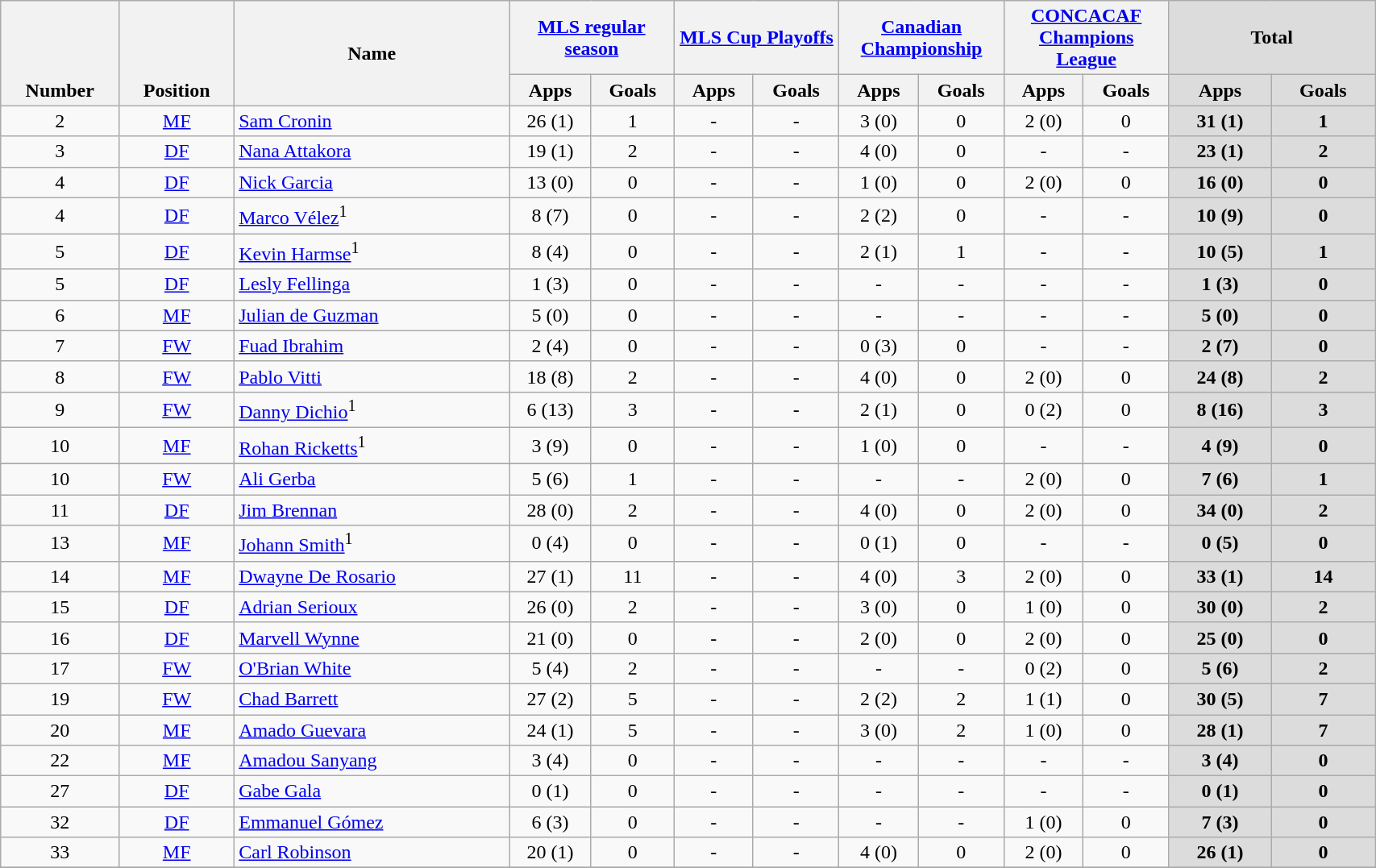<table class="wikitable" style="text-align:center" width=90%>
<tr>
<th rowspan="2" valign="bottom">Number</th>
<th rowspan="2" valign="bottom">Position</th>
<th rowspan="2" width=20%>Name</th>
<th colspan="2" width=12%><a href='#'>MLS regular season</a></th>
<th colspan="2" width=12%><a href='#'>MLS Cup Playoffs</a></th>
<th colspan="2" width=12%><a href='#'>Canadian Championship</a></th>
<th colspan="2" width=12%><a href='#'>CONCACAF Champions League</a></th>
<th colspan="2" width=15% style="background: #DCDCDC">Total</th>
</tr>
<tr>
<th>Apps</th>
<th>Goals</th>
<th>Apps</th>
<th>Goals</th>
<th>Apps</th>
<th>Goals</th>
<th>Apps</th>
<th>Goals</th>
<th style="background: #DCDCDC">Apps</th>
<th style="background: #DCDCDC">Goals</th>
</tr>
<tr>
<td align="center">2</td>
<td align="center"><a href='#'>MF</a></td>
<td align="left"> <a href='#'>Sam Cronin</a></td>
<td>26 (1)</td>
<td>1</td>
<td>-</td>
<td>-</td>
<td>3 (0)</td>
<td>0</td>
<td>2 (0)</td>
<td>0</td>
<td style="background: #DCDCDC"><strong>31 (1)</strong></td>
<td style="background: #DCDCDC"><strong>1</strong></td>
</tr>
<tr>
<td align="center">3</td>
<td align="center"><a href='#'>DF</a></td>
<td align="left"> <a href='#'>Nana Attakora</a></td>
<td>19 (1)</td>
<td>2</td>
<td>-</td>
<td>-</td>
<td>4 (0)</td>
<td>0</td>
<td>-</td>
<td>-</td>
<td style="background: #DCDCDC"><strong>23 (1)</strong></td>
<td style="background: #DCDCDC"><strong>2</strong></td>
</tr>
<tr>
<td align="center">4</td>
<td align="center"><a href='#'>DF</a></td>
<td align="left"> <a href='#'>Nick Garcia</a></td>
<td>13 (0)</td>
<td>0</td>
<td>-</td>
<td>-</td>
<td>1 (0)</td>
<td>0</td>
<td>2 (0)</td>
<td>0</td>
<td style="background: #DCDCDC"><strong>16 (0)</strong></td>
<td style="background: #DCDCDC"><strong>0</strong></td>
</tr>
<tr>
<td align="center">4</td>
<td align="center"><a href='#'>DF</a></td>
<td align="left"> <a href='#'>Marco Vélez</a><sup>1</sup></td>
<td>8 (7)</td>
<td>0</td>
<td>-</td>
<td>-</td>
<td>2 (2)</td>
<td>0</td>
<td>-</td>
<td>-</td>
<td style="background: #DCDCDC"><strong>10 (9)</strong></td>
<td style="background: #DCDCDC"><strong>0</strong></td>
</tr>
<tr>
<td align="center">5</td>
<td align="center"><a href='#'>DF</a></td>
<td align="left"> <a href='#'>Kevin Harmse</a><sup>1</sup></td>
<td>8 (4)</td>
<td>0</td>
<td>-</td>
<td>-</td>
<td>2 (1)</td>
<td>1</td>
<td>-</td>
<td>-</td>
<td style="background: #DCDCDC"><strong>10 (5)</strong></td>
<td style="background: #DCDCDC"><strong>1</strong></td>
</tr>
<tr>
<td align="center">5</td>
<td align="center"><a href='#'>DF</a></td>
<td align="left"> <a href='#'>Lesly Fellinga</a></td>
<td>1 (3)</td>
<td>0</td>
<td>-</td>
<td>-</td>
<td>-</td>
<td>-</td>
<td>-</td>
<td>-</td>
<td style="background: #DCDCDC"><strong>1 (3)</strong></td>
<td style="background: #DCDCDC"><strong>0</strong></td>
</tr>
<tr>
<td align="center">6</td>
<td align="center"><a href='#'>MF</a></td>
<td align="left"> <a href='#'>Julian de Guzman</a></td>
<td>5 (0)</td>
<td>0</td>
<td>-</td>
<td>-</td>
<td>-</td>
<td>-</td>
<td>-</td>
<td>-</td>
<td style="background: #DCDCDC"><strong>5 (0)</strong></td>
<td style="background: #DCDCDC"><strong>0</strong></td>
</tr>
<tr>
<td align="center">7</td>
<td align="center"><a href='#'>FW</a></td>
<td align="left"> <a href='#'>Fuad Ibrahim</a></td>
<td>2 (4)</td>
<td>0</td>
<td>-</td>
<td>-</td>
<td>0 (3)</td>
<td>0</td>
<td>-</td>
<td>-</td>
<td style="background: #DCDCDC"><strong>2 (7)</strong></td>
<td style="background: #DCDCDC"><strong>0</strong></td>
</tr>
<tr>
<td align="center">8</td>
<td align="center"><a href='#'>FW</a></td>
<td align="left"> <a href='#'>Pablo Vitti</a></td>
<td>18 (8)</td>
<td>2</td>
<td>-</td>
<td>-</td>
<td>4 (0)</td>
<td>0</td>
<td>2 (0)</td>
<td>0</td>
<td style="background: #DCDCDC"><strong>24 (8)</strong></td>
<td style="background: #DCDCDC"><strong>2</strong></td>
</tr>
<tr>
<td align="center">9</td>
<td align="center"><a href='#'>FW</a></td>
<td align="left"> <a href='#'>Danny Dichio</a><sup>1</sup></td>
<td>6 (13)</td>
<td>3</td>
<td>-</td>
<td>-</td>
<td>2 (1)</td>
<td>0</td>
<td>0 (2)</td>
<td>0</td>
<td style="background: #DCDCDC"><strong>8 (16)</strong></td>
<td style="background: #DCDCDC"><strong>3</strong></td>
</tr>
<tr>
<td align="center">10</td>
<td align="center"><a href='#'>MF</a></td>
<td align="left"> <a href='#'>Rohan Ricketts</a><sup>1</sup></td>
<td>3 (9)</td>
<td>0</td>
<td>-</td>
<td>-</td>
<td>1 (0)</td>
<td>0</td>
<td>-</td>
<td>-</td>
<td style="background: #DCDCDC"><strong>4 (9)</strong></td>
<td style="background: #DCDCDC"><strong>0</strong></td>
</tr>
<tr>
</tr>
<tr>
<td align="center">10</td>
<td align="center"><a href='#'>FW</a></td>
<td align="left"> <a href='#'>Ali Gerba</a></td>
<td>5 (6)</td>
<td>1</td>
<td>-</td>
<td>-</td>
<td>-</td>
<td>-</td>
<td>2 (0)</td>
<td>0</td>
<td style="background: #DCDCDC"><strong>7 (6)</strong></td>
<td style="background: #DCDCDC"><strong>1</strong></td>
</tr>
<tr>
<td align="center">11</td>
<td align="center"><a href='#'>DF</a></td>
<td align="left"> <a href='#'>Jim Brennan</a></td>
<td>28 (0)</td>
<td>2</td>
<td>-</td>
<td>-</td>
<td>4 (0)</td>
<td>0</td>
<td>2 (0)</td>
<td>0</td>
<td style="background: #DCDCDC"><strong>34 (0)</strong></td>
<td style="background: #DCDCDC"><strong>2</strong></td>
</tr>
<tr>
<td align="center">13</td>
<td align="center"><a href='#'>MF</a></td>
<td align="left"> <a href='#'>Johann Smith</a><sup>1</sup></td>
<td>0 (4)</td>
<td>0</td>
<td>-</td>
<td>-</td>
<td>0 (1)</td>
<td>0</td>
<td>-</td>
<td>-</td>
<td style="background: #DCDCDC"><strong>0 (5)</strong></td>
<td style="background: #DCDCDC"><strong>0</strong></td>
</tr>
<tr>
<td align="center">14</td>
<td align="center"><a href='#'>MF</a></td>
<td align="left"> <a href='#'>Dwayne De Rosario</a></td>
<td>27 (1)</td>
<td>11</td>
<td>-</td>
<td>-</td>
<td>4 (0)</td>
<td>3</td>
<td>2 (0)</td>
<td>0</td>
<td style="background: #DCDCDC"><strong>33 (1)</strong></td>
<td style="background: #DCDCDC"><strong>14</strong></td>
</tr>
<tr>
<td align="center">15</td>
<td align="center"><a href='#'>DF</a></td>
<td align="left"> <a href='#'>Adrian Serioux</a></td>
<td>26 (0)</td>
<td>2</td>
<td>-</td>
<td>-</td>
<td>3 (0)</td>
<td>0</td>
<td>1 (0)</td>
<td>0</td>
<td style="background: #DCDCDC"><strong>30 (0)</strong></td>
<td style="background: #DCDCDC"><strong>2</strong></td>
</tr>
<tr>
<td align="center">16</td>
<td align="center"><a href='#'>DF</a></td>
<td align="left"> <a href='#'>Marvell Wynne</a></td>
<td>21 (0)</td>
<td>0</td>
<td>-</td>
<td>-</td>
<td>2 (0)</td>
<td>0</td>
<td>2 (0)</td>
<td>0</td>
<td style="background: #DCDCDC"><strong>25 (0)</strong></td>
<td style="background: #DCDCDC"><strong>0</strong></td>
</tr>
<tr>
<td align="center">17</td>
<td align="center"><a href='#'>FW</a></td>
<td align="left"> <a href='#'>O'Brian White</a></td>
<td>5 (4)</td>
<td>2</td>
<td>-</td>
<td>-</td>
<td>-</td>
<td>-</td>
<td>0 (2)</td>
<td>0</td>
<td style="background: #DCDCDC"><strong>5 (6)</strong></td>
<td style="background: #DCDCDC"><strong>2</strong></td>
</tr>
<tr>
<td align="center">19</td>
<td align="center"><a href='#'>FW</a></td>
<td align="left"> <a href='#'>Chad Barrett</a></td>
<td>27 (2)</td>
<td>5</td>
<td>-</td>
<td>-</td>
<td>2 (2)</td>
<td>2</td>
<td>1 (1)</td>
<td>0</td>
<td style="background: #DCDCDC"><strong>30 (5)</strong></td>
<td style="background: #DCDCDC"><strong>7</strong></td>
</tr>
<tr>
<td align="center">20</td>
<td align="center"><a href='#'>MF</a></td>
<td align="left"> <a href='#'>Amado Guevara</a></td>
<td>24 (1)</td>
<td>5</td>
<td>-</td>
<td>-</td>
<td>3 (0)</td>
<td>2</td>
<td>1 (0)</td>
<td>0</td>
<td style="background: #DCDCDC"><strong>28 (1)</strong></td>
<td style="background: #DCDCDC"><strong>7</strong></td>
</tr>
<tr>
<td align="center">22</td>
<td align="center"><a href='#'>MF</a></td>
<td align="left"> <a href='#'>Amadou Sanyang</a></td>
<td>3 (4)</td>
<td>0</td>
<td>-</td>
<td>-</td>
<td>-</td>
<td>-</td>
<td>-</td>
<td>-</td>
<td style="background: #DCDCDC"><strong>3 (4)</strong></td>
<td style="background: #DCDCDC"><strong>0</strong></td>
</tr>
<tr>
<td align="center">27</td>
<td align="center"><a href='#'>DF</a></td>
<td align="left"> <a href='#'>Gabe Gala</a></td>
<td>0 (1)</td>
<td>0</td>
<td>-</td>
<td>-</td>
<td>-</td>
<td>-</td>
<td>-</td>
<td>-</td>
<td style="background: #DCDCDC"><strong>0 (1)</strong></td>
<td style="background: #DCDCDC"><strong>0</strong></td>
</tr>
<tr>
<td align="center">32</td>
<td align="center"><a href='#'>DF</a></td>
<td align="left"> <a href='#'>Emmanuel Gómez</a></td>
<td>6 (3)</td>
<td>0</td>
<td>-</td>
<td>-</td>
<td>-</td>
<td>-</td>
<td>1 (0)</td>
<td>0</td>
<td style="background: #DCDCDC"><strong>7 (3)</strong></td>
<td style="background: #DCDCDC"><strong>0</strong></td>
</tr>
<tr>
<td align="center">33</td>
<td align="center"><a href='#'>MF</a></td>
<td align="left"> <a href='#'>Carl Robinson</a></td>
<td>20 (1)</td>
<td>0</td>
<td>-</td>
<td>-</td>
<td>4 (0)</td>
<td>0</td>
<td>2 (0)</td>
<td>0</td>
<td style="background: #DCDCDC"><strong>26 (1)</strong></td>
<td style="background: #DCDCDC"><strong>0</strong></td>
</tr>
<tr>
</tr>
</table>
